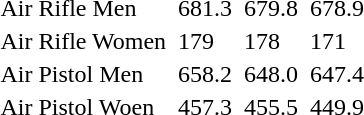<table>
<tr>
<td>Air Rifle Men</td>
<td></td>
<td>681.3</td>
<td></td>
<td>679.8</td>
<td></td>
<td>678.9</td>
</tr>
<tr>
<td>Air Rifle Women</td>
<td></td>
<td>179</td>
<td></td>
<td>178</td>
<td></td>
<td>171</td>
</tr>
<tr>
<td>Air Pistol Men</td>
<td></td>
<td>658.2</td>
<td></td>
<td>648.0</td>
<td></td>
<td>647.4</td>
</tr>
<tr>
<td>Air Pistol Woen</td>
<td></td>
<td>457.3</td>
<td></td>
<td>455.5</td>
<td></td>
<td>449.9</td>
</tr>
</table>
